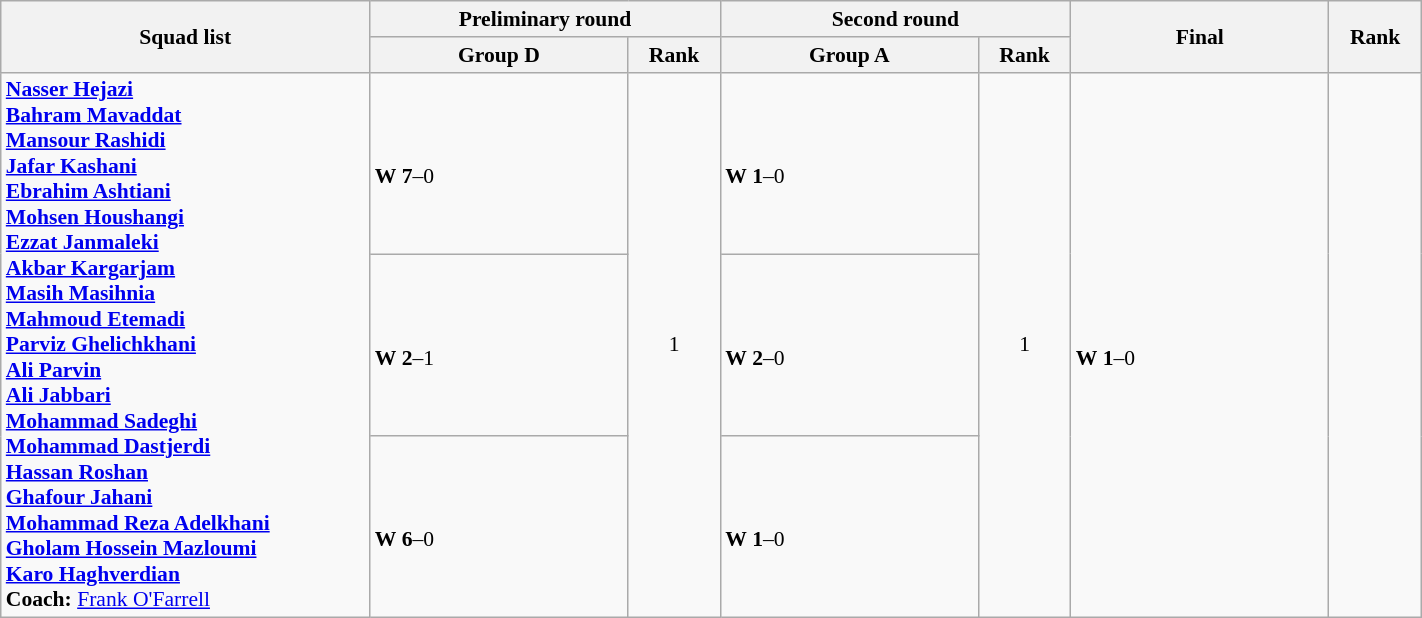<table class="wikitable" width="75%" style="text-align:left; font-size:90%">
<tr>
<th rowspan="2" width="20%">Squad list</th>
<th colspan="2">Preliminary round</th>
<th colspan="2">Second round</th>
<th rowspan="2" width="14%">Final</th>
<th rowspan="2" width="5%">Rank</th>
</tr>
<tr>
<th width="14%">Group D</th>
<th width="5%">Rank</th>
<th width="14%">Group A</th>
<th width="5%">Rank</th>
</tr>
<tr>
<td rowspan="3"><strong><a href='#'>Nasser Hejazi</a><br><a href='#'>Bahram Mavaddat</a><br><a href='#'>Mansour Rashidi</a><br><a href='#'>Jafar Kashani</a><br><a href='#'>Ebrahim Ashtiani</a><br><a href='#'>Mohsen Houshangi</a><br><a href='#'>Ezzat Janmaleki</a><br><a href='#'>Akbar Kargarjam</a><br><a href='#'>Masih Masihnia</a><br><a href='#'>Mahmoud Etemadi</a><br><a href='#'>Parviz Ghelichkhani</a><br><a href='#'>Ali Parvin</a><br><a href='#'>Ali Jabbari</a><br><a href='#'>Mohammad Sadeghi</a><br><a href='#'>Mohammad Dastjerdi</a><br><a href='#'>Hassan Roshan</a><br><a href='#'>Ghafour Jahani</a><br><a href='#'>Mohammad Reza Adelkhani</a><br><a href='#'>Gholam Hossein Mazloumi</a><br><a href='#'>Karo Haghverdian</a><br>Coach:</strong>  <a href='#'>Frank O'Farrell</a></td>
<td><br><strong>W</strong> <strong>7</strong>–0</td>
<td rowspan="3" align=center>1 <strong></strong></td>
<td><br><strong>W</strong> <strong>1</strong>–0</td>
<td rowspan="3" align=center>1 <strong></strong></td>
<td rowspan="3"><br><strong>W</strong> <strong>1</strong>–0</td>
<td rowspan="3" align="center"></td>
</tr>
<tr>
<td><br><strong>W</strong> <strong>2</strong>–1</td>
<td><br><strong>W</strong> <strong>2</strong>–0</td>
</tr>
<tr>
<td><br><strong>W</strong> <strong>6</strong>–0</td>
<td><br><strong>W</strong> <strong>1</strong>–0</td>
</tr>
</table>
